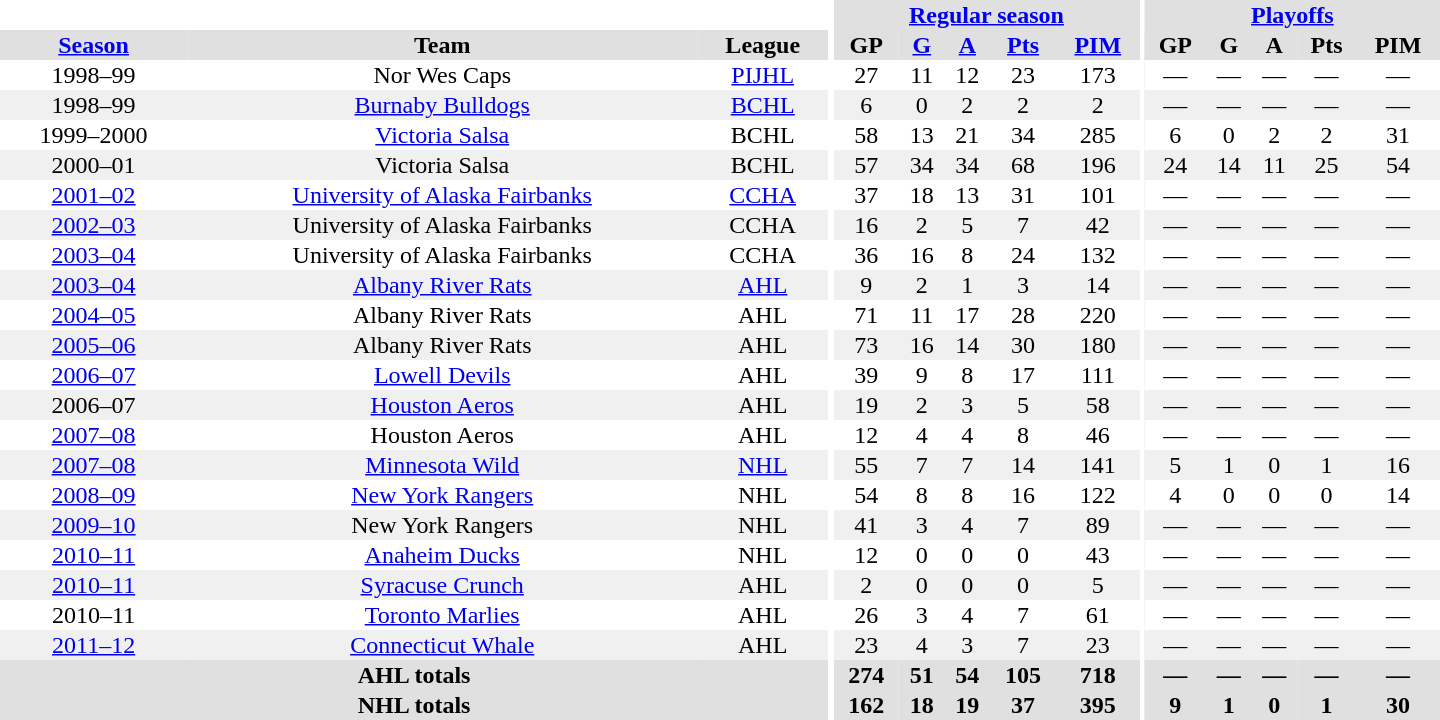<table border="0" cellpadding="1" cellspacing="0" style="text-align:center; width:60em">
<tr bgcolor="#e0e0e0">
<th colspan="3" bgcolor="#ffffff"></th>
<th rowspan="99" bgcolor="#ffffff"></th>
<th colspan="5"><a href='#'>Regular season</a></th>
<th rowspan="99" bgcolor="#ffffff"></th>
<th colspan="5"><a href='#'>Playoffs</a></th>
</tr>
<tr bgcolor="#e0e0e0">
<th><a href='#'>Season</a></th>
<th>Team</th>
<th>League</th>
<th>GP</th>
<th><a href='#'>G</a></th>
<th><a href='#'>A</a></th>
<th><a href='#'>Pts</a></th>
<th><a href='#'>PIM</a></th>
<th>GP</th>
<th>G</th>
<th>A</th>
<th>Pts</th>
<th>PIM</th>
</tr>
<tr>
<td>1998–99</td>
<td>Nor Wes Caps</td>
<td><a href='#'>PIJHL</a></td>
<td>27</td>
<td>11</td>
<td>12</td>
<td>23</td>
<td>173</td>
<td>—</td>
<td>—</td>
<td>—</td>
<td>—</td>
<td>—</td>
</tr>
<tr bgcolor="#f0f0f0">
<td>1998–99</td>
<td><a href='#'>Burnaby Bulldogs</a></td>
<td><a href='#'>BCHL</a></td>
<td>6</td>
<td>0</td>
<td>2</td>
<td>2</td>
<td>2</td>
<td>—</td>
<td>—</td>
<td>—</td>
<td>—</td>
<td>—</td>
</tr>
<tr>
<td>1999–2000</td>
<td><a href='#'>Victoria Salsa</a></td>
<td>BCHL</td>
<td>58</td>
<td>13</td>
<td>21</td>
<td>34</td>
<td>285</td>
<td>6</td>
<td>0</td>
<td>2</td>
<td>2</td>
<td>31</td>
</tr>
<tr bgcolor="#f0f0f0">
<td>2000–01</td>
<td>Victoria Salsa</td>
<td>BCHL</td>
<td>57</td>
<td>34</td>
<td>34</td>
<td>68</td>
<td>196</td>
<td>24</td>
<td>14</td>
<td>11</td>
<td>25</td>
<td>54</td>
</tr>
<tr>
<td><a href='#'>2001–02</a></td>
<td><a href='#'>University of Alaska Fairbanks</a></td>
<td><a href='#'>CCHA</a></td>
<td>37</td>
<td>18</td>
<td>13</td>
<td>31</td>
<td>101</td>
<td>—</td>
<td>—</td>
<td>—</td>
<td>—</td>
<td>—</td>
</tr>
<tr bgcolor="#f0f0f0">
<td><a href='#'>2002–03</a></td>
<td>University of Alaska Fairbanks</td>
<td>CCHA</td>
<td>16</td>
<td>2</td>
<td>5</td>
<td>7</td>
<td>42</td>
<td>—</td>
<td>—</td>
<td>—</td>
<td>—</td>
<td>—</td>
</tr>
<tr>
<td><a href='#'>2003–04</a></td>
<td>University of Alaska Fairbanks</td>
<td>CCHA</td>
<td>36</td>
<td>16</td>
<td>8</td>
<td>24</td>
<td>132</td>
<td>—</td>
<td>—</td>
<td>—</td>
<td>—</td>
<td>—</td>
</tr>
<tr bgcolor="#f0f0f0">
<td><a href='#'>2003–04</a></td>
<td><a href='#'>Albany River Rats</a></td>
<td><a href='#'>AHL</a></td>
<td>9</td>
<td>2</td>
<td>1</td>
<td>3</td>
<td>14</td>
<td>—</td>
<td>—</td>
<td>—</td>
<td>—</td>
<td>—</td>
</tr>
<tr>
<td><a href='#'>2004–05</a></td>
<td>Albany River Rats</td>
<td>AHL</td>
<td>71</td>
<td>11</td>
<td>17</td>
<td>28</td>
<td>220</td>
<td>—</td>
<td>—</td>
<td>—</td>
<td>—</td>
<td>—</td>
</tr>
<tr bgcolor="#f0f0f0">
<td><a href='#'>2005–06</a></td>
<td>Albany River Rats</td>
<td>AHL</td>
<td>73</td>
<td>16</td>
<td>14</td>
<td>30</td>
<td>180</td>
<td>—</td>
<td>—</td>
<td>—</td>
<td>—</td>
<td>—</td>
</tr>
<tr>
<td><a href='#'>2006–07</a></td>
<td><a href='#'>Lowell Devils</a></td>
<td>AHL</td>
<td>39</td>
<td>9</td>
<td>8</td>
<td>17</td>
<td>111</td>
<td>—</td>
<td>—</td>
<td>—</td>
<td>—</td>
<td>—</td>
</tr>
<tr bgcolor="#f0f0f0">
<td>2006–07</td>
<td><a href='#'>Houston Aeros</a></td>
<td>AHL</td>
<td>19</td>
<td>2</td>
<td>3</td>
<td>5</td>
<td>58</td>
<td>—</td>
<td>—</td>
<td>—</td>
<td>—</td>
<td>—</td>
</tr>
<tr>
<td><a href='#'>2007–08</a></td>
<td>Houston Aeros</td>
<td>AHL</td>
<td>12</td>
<td>4</td>
<td>4</td>
<td>8</td>
<td>46</td>
<td>—</td>
<td>—</td>
<td>—</td>
<td>—</td>
<td>—</td>
</tr>
<tr bgcolor="#f0f0f0">
<td><a href='#'>2007–08</a></td>
<td><a href='#'>Minnesota Wild</a></td>
<td><a href='#'>NHL</a></td>
<td>55</td>
<td>7</td>
<td>7</td>
<td>14</td>
<td>141</td>
<td>5</td>
<td>1</td>
<td>0</td>
<td>1</td>
<td>16</td>
</tr>
<tr>
<td><a href='#'>2008–09</a></td>
<td><a href='#'>New York Rangers</a></td>
<td>NHL</td>
<td>54</td>
<td>8</td>
<td>8</td>
<td>16</td>
<td>122</td>
<td>4</td>
<td>0</td>
<td>0</td>
<td>0</td>
<td>14</td>
</tr>
<tr bgcolor="#f0f0f0">
<td><a href='#'>2009–10</a></td>
<td>New York Rangers</td>
<td>NHL</td>
<td>41</td>
<td>3</td>
<td>4</td>
<td>7</td>
<td>89</td>
<td>—</td>
<td>—</td>
<td>—</td>
<td>—</td>
<td>—</td>
</tr>
<tr>
<td><a href='#'>2010–11</a></td>
<td><a href='#'>Anaheim Ducks</a></td>
<td>NHL</td>
<td>12</td>
<td>0</td>
<td>0</td>
<td>0</td>
<td>43</td>
<td>—</td>
<td>—</td>
<td>—</td>
<td>—</td>
<td>—</td>
</tr>
<tr bgcolor="#f0f0f0">
<td><a href='#'>2010–11</a></td>
<td><a href='#'>Syracuse Crunch</a></td>
<td>AHL</td>
<td>2</td>
<td>0</td>
<td>0</td>
<td>0</td>
<td>5</td>
<td>—</td>
<td>—</td>
<td>—</td>
<td>—</td>
<td>—</td>
</tr>
<tr>
<td>2010–11</td>
<td><a href='#'>Toronto Marlies</a></td>
<td>AHL</td>
<td>26</td>
<td>3</td>
<td>4</td>
<td>7</td>
<td>61</td>
<td>—</td>
<td>—</td>
<td>—</td>
<td>—</td>
<td>—</td>
</tr>
<tr bgcolor="#f0f0f0">
<td><a href='#'>2011–12</a></td>
<td><a href='#'>Connecticut Whale</a></td>
<td>AHL</td>
<td>23</td>
<td>4</td>
<td>3</td>
<td>7</td>
<td>23</td>
<td>—</td>
<td>—</td>
<td>—</td>
<td>—</td>
<td>—</td>
</tr>
<tr bgcolor="#e0e0e0">
<th colspan="3">AHL totals</th>
<th>274</th>
<th>51</th>
<th>54</th>
<th>105</th>
<th>718</th>
<th>—</th>
<th>—</th>
<th>—</th>
<th>—</th>
<th>—</th>
</tr>
<tr bgcolor="#e0e0e0">
<th colspan="3">NHL totals</th>
<th>162</th>
<th>18</th>
<th>19</th>
<th>37</th>
<th>395</th>
<th>9</th>
<th>1</th>
<th>0</th>
<th>1</th>
<th>30</th>
</tr>
</table>
